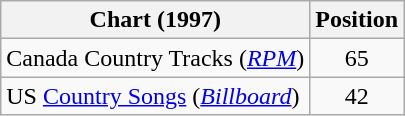<table class="wikitable sortable">
<tr>
<th scope="col">Chart (1997)</th>
<th scope="col">Position</th>
</tr>
<tr>
<td>Canada Country Tracks (<em><a href='#'>RPM</a></em>)</td>
<td align="center">65</td>
</tr>
<tr>
<td>US <a href='#'>Country Songs</a> (<em><a href='#'>Billboard</a></em>)</td>
<td align="center">42</td>
</tr>
</table>
